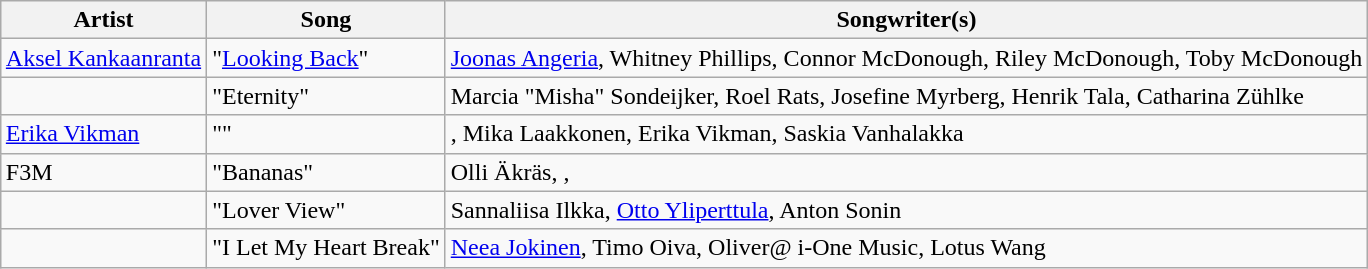<table class="sortable wikitable nowraplinks" style="margin: 1em auto 1em auto; text-align:left;">
<tr>
<th>Artist</th>
<th>Song</th>
<th class="unsortable">Songwriter(s)</th>
</tr>
<tr>
<td><a href='#'>Aksel Kankaanranta</a></td>
<td>"<a href='#'>Looking Back</a>"</td>
<td><a href='#'>Joonas Angeria</a>, Whitney Phillips, Connor McDonough, Riley McDonough, Toby McDonough</td>
</tr>
<tr>
<td></td>
<td>"Eternity"</td>
<td>Marcia "Misha" Sondeijker, Roel Rats, Josefine Myrberg, Henrik Tala, Catharina Zühlke</td>
</tr>
<tr>
<td><a href='#'>Erika Vikman</a></td>
<td>""</td>
<td>, Mika Laakkonen, Erika Vikman, Saskia Vanhalakka</td>
</tr>
<tr>
<td>F3M</td>
<td>"Bananas"</td>
<td>Olli Äkräs, , </td>
</tr>
<tr>
<td></td>
<td>"Lover View"</td>
<td>Sannaliisa Ilkka, <a href='#'>Otto Yliperttula</a>, Anton Sonin</td>
</tr>
<tr>
<td></td>
<td>"I Let My Heart Break"</td>
<td><a href='#'>Neea Jokinen</a>, Timo Oiva, Oliver@ i-One Music, Lotus Wang</td>
</tr>
</table>
